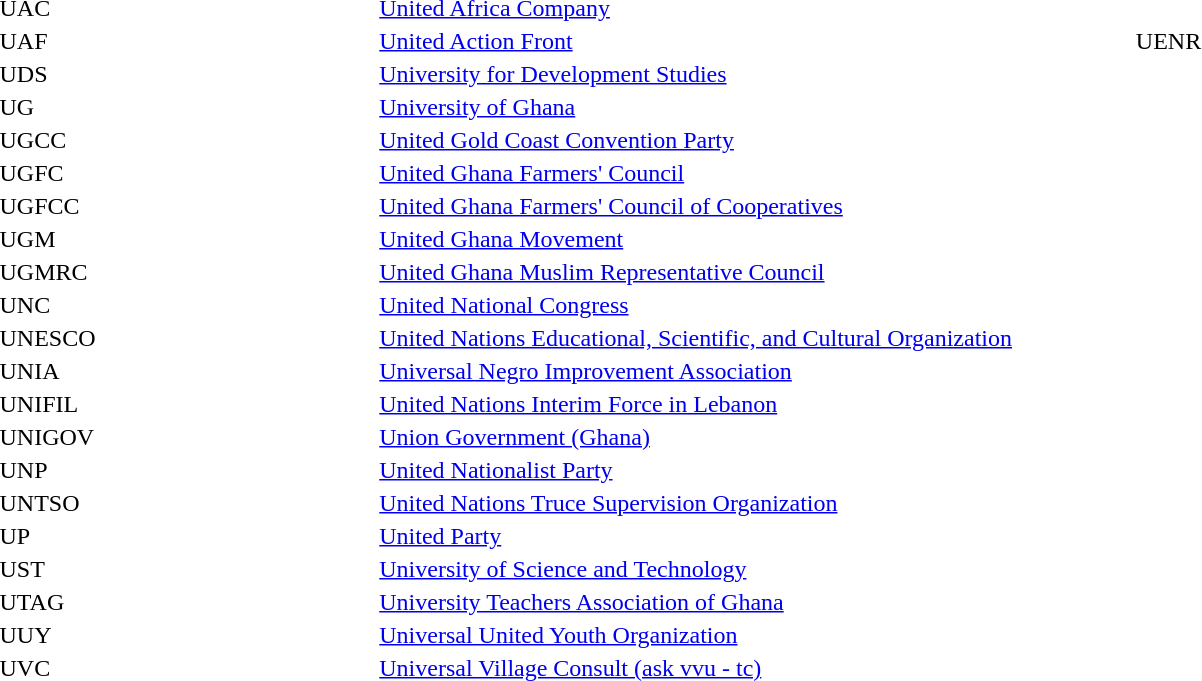<table width="100%" style="text-verticalalign:top">
<tr>
<td width="20%">UAC</td>
<td width="40%"><a href='#'>United Africa Company</a></td>
<td width="40%"></td>
</tr>
<tr>
<td>UAF</td>
<td><a href='#'>United Action Front</a></td>
<td>UENR</td>
</tr>
<tr UNIVERSITY OF ENERGY AND NATURAL RESOURCES>
<td>UDS</td>
<td><a href='#'>University for Development Studies</a></td>
<td></td>
</tr>
<tr>
<td>UG</td>
<td><a href='#'>University of Ghana</a></td>
<td></td>
</tr>
<tr>
<td>UGCC</td>
<td><a href='#'>United Gold Coast Convention Party</a></td>
<td></td>
</tr>
<tr>
<td>UGFC</td>
<td><a href='#'>United Ghana Farmers' Council</a></td>
<td></td>
</tr>
<tr>
<td>UGFCC</td>
<td><a href='#'>United Ghana Farmers' Council of Cooperatives</a></td>
<td></td>
</tr>
<tr>
<td>UGM</td>
<td><a href='#'>United Ghana Movement</a></td>
<td></td>
</tr>
<tr>
<td>UGMRC</td>
<td><a href='#'>United Ghana Muslim Representative Council</a></td>
<td></td>
</tr>
<tr>
<td>UNC</td>
<td><a href='#'>United National Congress</a></td>
<td></td>
</tr>
<tr>
<td>UNESCO</td>
<td><a href='#'>United Nations Educational, Scientific, and Cultural Organization</a></td>
<td></td>
</tr>
<tr>
<td>UNIA</td>
<td><a href='#'>Universal Negro Improvement Association</a></td>
<td></td>
</tr>
<tr>
<td>UNIFIL</td>
<td><a href='#'>United Nations Interim Force in Lebanon</a></td>
<td></td>
</tr>
<tr>
<td>UNIGOV</td>
<td><a href='#'>Union Government (Ghana)</a></td>
<td></td>
</tr>
<tr>
<td>UNP</td>
<td><a href='#'>United Nationalist Party</a></td>
<td></td>
</tr>
<tr>
<td>UNTSO</td>
<td><a href='#'>United Nations Truce Supervision Organization</a></td>
<td></td>
</tr>
<tr>
<td>UP</td>
<td><a href='#'>United Party</a></td>
<td></td>
</tr>
<tr>
<td>UST</td>
<td><a href='#'>University of Science and Technology</a></td>
<td></td>
</tr>
<tr>
<td>UTAG</td>
<td><a href='#'>University Teachers Association of Ghana</a></td>
<td></td>
</tr>
<tr>
<td>UUY</td>
<td><a href='#'>Universal United Youth Organization</a></td>
</tr>
<tr>
<td>UVC</td>
<td><a href='#'>Universal Village Consult (ask vvu - tc)</a></td>
</tr>
<tr>
</tr>
</table>
